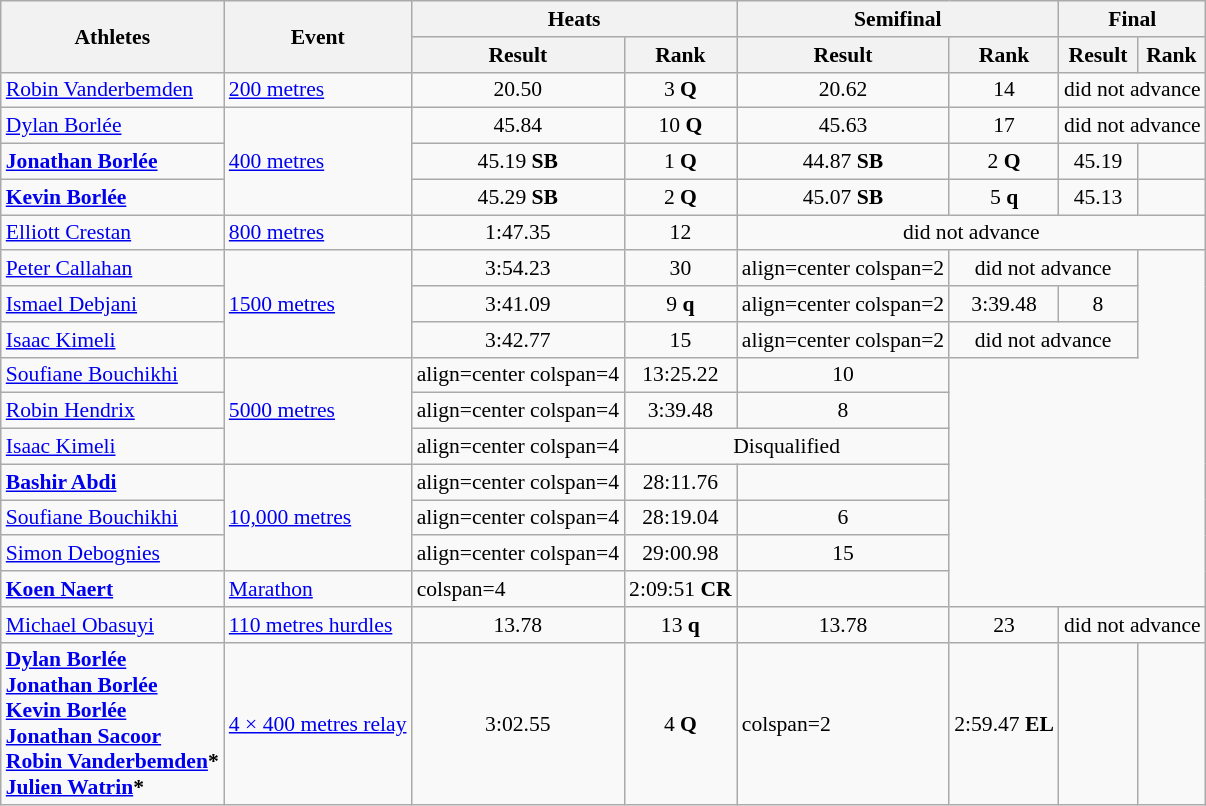<table class="wikitable" border="1" style="font-size:90%">
<tr>
<th rowspan="2">Athletes</th>
<th rowspan="2">Event</th>
<th colspan="2">Heats</th>
<th colspan="2">Semifinal</th>
<th colspan="2">Final</th>
</tr>
<tr>
<th>Result</th>
<th>Rank</th>
<th>Result</th>
<th>Rank</th>
<th>Result</th>
<th>Rank</th>
</tr>
<tr>
<td><a href='#'>Robin Vanderbemden</a></td>
<td><a href='#'>200 metres</a></td>
<td align=center>20.50</td>
<td align=center>3 <strong>Q</strong></td>
<td align=center>20.62</td>
<td align=center>14</td>
<td align=center colspan=2>did not advance</td>
</tr>
<tr>
<td><a href='#'>Dylan Borlée</a></td>
<td rowspan=3><a href='#'>400 metres</a></td>
<td align=center>45.84</td>
<td align=center>10 <strong>Q</strong></td>
<td align=center>45.63</td>
<td align=center>17</td>
<td align=center colspan=2>did not advance</td>
</tr>
<tr>
<td><strong><a href='#'>Jonathan Borlée</a></strong></td>
<td align=center>45.19 <strong>SB</strong></td>
<td align=center>1 <strong>Q</strong></td>
<td align=center>44.87 <strong>SB</strong></td>
<td align=center>2 <strong>Q</strong></td>
<td align=center>45.19</td>
<td align=center></td>
</tr>
<tr>
<td><strong><a href='#'>Kevin Borlée</a></strong></td>
<td align=center>45.29 <strong>SB</strong></td>
<td align=center>2 <strong>Q</strong></td>
<td align=center>45.07 <strong>SB</strong></td>
<td align=center>5 <strong>q</strong></td>
<td align=center>45.13</td>
<td align=center></td>
</tr>
<tr>
<td><a href='#'>Elliott Crestan</a></td>
<td><a href='#'>800 metres</a></td>
<td align=center>1:47.35</td>
<td align=center>12</td>
<td align=center colspan=4>did not advance</td>
</tr>
<tr>
<td><a href='#'>Peter Callahan</a></td>
<td rowspan=3><a href='#'>1500 metres</a></td>
<td align=center>3:54.23</td>
<td align=center>30</td>
<td>align=center colspan=2</td>
<td align=center colspan=2>did not advance</td>
</tr>
<tr>
<td><a href='#'>Ismael Debjani</a></td>
<td align=center>3:41.09</td>
<td align=center>9 <strong>q</strong></td>
<td>align=center colspan=2</td>
<td align=center>3:39.48</td>
<td align=center>8</td>
</tr>
<tr>
<td><a href='#'>Isaac Kimeli</a></td>
<td align=center>3:42.77</td>
<td align=center>15</td>
<td>align=center colspan=2</td>
<td align=center colspan=2>did not advance</td>
</tr>
<tr>
<td><a href='#'>Soufiane Bouchikhi</a></td>
<td rowspan=3><a href='#'>5000 metres</a></td>
<td>align=center colspan=4</td>
<td align=center>13:25.22</td>
<td align=center>10</td>
</tr>
<tr>
<td><a href='#'>Robin Hendrix</a></td>
<td>align=center colspan=4</td>
<td align=center>3:39.48</td>
<td align=center>8</td>
</tr>
<tr>
<td><a href='#'>Isaac Kimeli</a></td>
<td>align=center colspan=4</td>
<td align=center colspan=2>Disqualified</td>
</tr>
<tr>
<td><strong><a href='#'>Bashir Abdi</a></strong></td>
<td rowspan=3><a href='#'>10,000 metres</a></td>
<td>align=center colspan=4</td>
<td align=center>28:11.76</td>
<td align=center></td>
</tr>
<tr>
<td><a href='#'>Soufiane Bouchikhi</a></td>
<td>align=center colspan=4</td>
<td align=center>28:19.04</td>
<td align=center>6</td>
</tr>
<tr>
<td><a href='#'>Simon Debognies</a></td>
<td>align=center colspan=4</td>
<td align=center>29:00.98</td>
<td align=center>15</td>
</tr>
<tr>
<td><strong><a href='#'>Koen Naert</a></strong></td>
<td><a href='#'>Marathon</a></td>
<td>colspan=4</td>
<td align=center>2:09:51 <strong>CR</strong></td>
<td align=center></td>
</tr>
<tr>
<td><a href='#'>Michael Obasuyi</a></td>
<td><a href='#'>110 metres hurdles</a></td>
<td align=center>13.78</td>
<td align=center>13 <strong>q</strong></td>
<td align=center>13.78</td>
<td align=center>23</td>
<td align=center colspan=2>did not advance</td>
</tr>
<tr>
<td><strong><a href='#'>Dylan Borlée</a><br><a href='#'>Jonathan Borlée</a><br><a href='#'>Kevin Borlée</a><br><a href='#'>Jonathan Sacoor</a><br><a href='#'>Robin Vanderbemden</a>*<br><a href='#'>Julien Watrin</a>*</strong></td>
<td><a href='#'>4 × 400 metres relay</a></td>
<td align=center>3:02.55</td>
<td align=center>4 <strong>Q</strong></td>
<td>colspan=2</td>
<td align=center>2:59.47 <strong>EL</strong></td>
<td align=center></td>
</tr>
</table>
